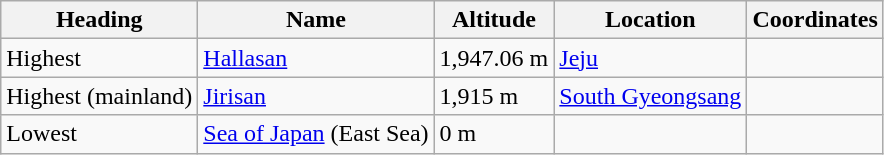<table class="wikitable">
<tr>
<th>Heading</th>
<th>Name</th>
<th>Altitude</th>
<th>Location</th>
<th>Coordinates</th>
</tr>
<tr>
<td>Highest</td>
<td><a href='#'>Hallasan</a></td>
<td>1,947.06 m</td>
<td><a href='#'>Jeju</a></td>
<td></td>
</tr>
<tr>
<td>Highest (mainland)</td>
<td><a href='#'>Jirisan</a></td>
<td>1,915 m</td>
<td><a href='#'>South Gyeongsang</a></td>
<td></td>
</tr>
<tr>
<td>Lowest</td>
<td><a href='#'>Sea of Japan</a> (East Sea)</td>
<td>0 m</td>
<td></td>
<td></td>
</tr>
</table>
